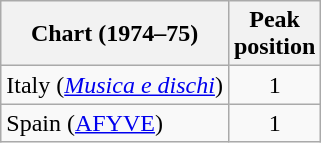<table class="wikitable sortable">
<tr>
<th align="left">Chart (1974–75)</th>
<th align="left">Peak<br>position</th>
</tr>
<tr>
<td align="left">Italy (<em><a href='#'>Musica e dischi</a></em>)</td>
<td align="center">1</td>
</tr>
<tr>
<td>Spain (<a href='#'>AFYVE</a>)</td>
<td align="center">1</td>
</tr>
</table>
